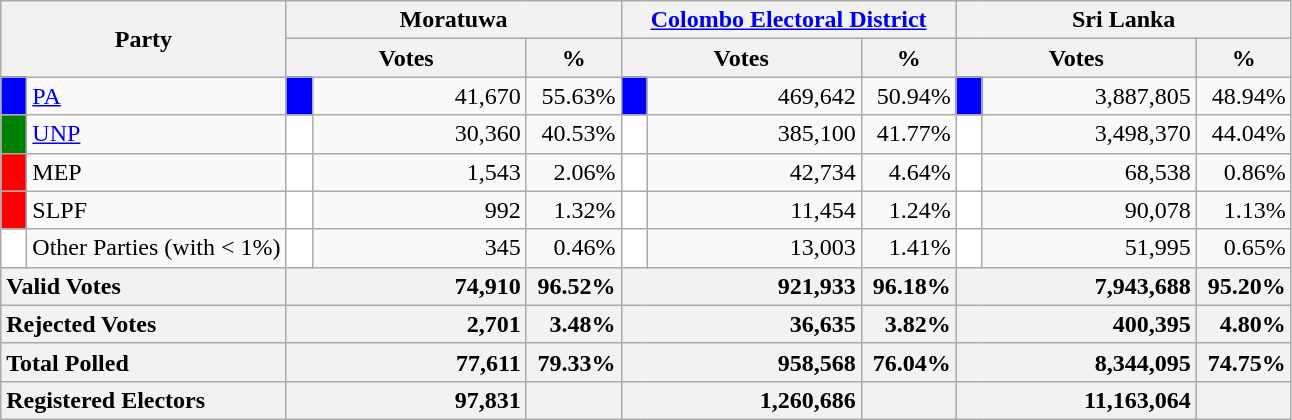<table class="wikitable">
<tr>
<th colspan="2" width="144px"rowspan="2">Party</th>
<th colspan="3" width="216px">Moratuwa</th>
<th colspan="3" width="216px"><a href='#'>Colombo Electoral District</a></th>
<th colspan="3" width="216px">Sri Lanka</th>
</tr>
<tr>
<th colspan="2" width="144px">Votes</th>
<th>%</th>
<th colspan="2" width="144px">Votes</th>
<th>%</th>
<th colspan="2" width="144px">Votes</th>
<th>%</th>
</tr>
<tr>
<td style="background-color:blue;" width="10px"></td>
<td style="text-align:left;"><a href='#'>PA</a></td>
<td style="background-color:blue;" width="10px"></td>
<td style="text-align:right;">41,670</td>
<td style="text-align:right;">55.63%</td>
<td style="background-color:blue;" width="10px"></td>
<td style="text-align:right;">469,642</td>
<td style="text-align:right;">50.94%</td>
<td style="background-color:blue;" width="10px"></td>
<td style="text-align:right;">3,887,805</td>
<td style="text-align:right;">48.94%</td>
</tr>
<tr>
<td style="background-color:green;" width="10px"></td>
<td style="text-align:left;"><a href='#'>UNP</a></td>
<td style="background-color:white;" width="10px"></td>
<td style="text-align:right;">30,360</td>
<td style="text-align:right;">40.53%</td>
<td style="background-color:white;" width="10px"></td>
<td style="text-align:right;">385,100</td>
<td style="text-align:right;">41.77%</td>
<td style="background-color:white;" width="10px"></td>
<td style="text-align:right;">3,498,370</td>
<td style="text-align:right;">44.04%</td>
</tr>
<tr>
<td style="background-color:red;" width="10px"></td>
<td style="text-align:left;">MEP</td>
<td style="background-color:white;" width="10px"></td>
<td style="text-align:right;">1,543</td>
<td style="text-align:right;">2.06%</td>
<td style="background-color:white;" width="10px"></td>
<td style="text-align:right;">42,734</td>
<td style="text-align:right;">4.64%</td>
<td style="background-color:white;" width="10px"></td>
<td style="text-align:right;">68,538</td>
<td style="text-align:right;">0.86%</td>
</tr>
<tr>
<td style="background-color:red;" width="10px"></td>
<td style="text-align:left;">SLPF</td>
<td style="background-color:white;" width="10px"></td>
<td style="text-align:right;">992</td>
<td style="text-align:right;">1.32%</td>
<td style="background-color:white;" width="10px"></td>
<td style="text-align:right;">11,454</td>
<td style="text-align:right;">1.24%</td>
<td style="background-color:white;" width="10px"></td>
<td style="text-align:right;">90,078</td>
<td style="text-align:right;">1.13%</td>
</tr>
<tr>
<td style="background-color:white;" width="10px"></td>
<td style="text-align:left;">Other Parties (with < 1%)</td>
<td style="background-color:white;" width="10px"></td>
<td style="text-align:right;">345</td>
<td style="text-align:right;">0.46%</td>
<td style="background-color:white;" width="10px"></td>
<td style="text-align:right;">13,003</td>
<td style="text-align:right;">1.41%</td>
<td style="background-color:white;" width="10px"></td>
<td style="text-align:right;">51,995</td>
<td style="text-align:right;">0.65%</td>
</tr>
<tr>
<th colspan="2" width="144px"style="text-align:left;">Valid Votes</th>
<th style="text-align:right;"colspan="2" width="144px">74,910</th>
<th style="text-align:right;">96.52%</th>
<th style="text-align:right;"colspan="2" width="144px">921,933</th>
<th style="text-align:right;">96.18%</th>
<th style="text-align:right;"colspan="2" width="144px">7,943,688</th>
<th style="text-align:right;">95.20%</th>
</tr>
<tr>
<th colspan="2" width="144px"style="text-align:left;">Rejected Votes</th>
<th style="text-align:right;"colspan="2" width="144px">2,701</th>
<th style="text-align:right;">3.48%</th>
<th style="text-align:right;"colspan="2" width="144px">36,635</th>
<th style="text-align:right;">3.82%</th>
<th style="text-align:right;"colspan="2" width="144px">400,395</th>
<th style="text-align:right;">4.80%</th>
</tr>
<tr>
<th colspan="2" width="144px"style="text-align:left;">Total Polled</th>
<th style="text-align:right;"colspan="2" width="144px">77,611</th>
<th style="text-align:right;">79.33%</th>
<th style="text-align:right;"colspan="2" width="144px">958,568</th>
<th style="text-align:right;">76.04%</th>
<th style="text-align:right;"colspan="2" width="144px">8,344,095</th>
<th style="text-align:right;">74.75%</th>
</tr>
<tr>
<th colspan="2" width="144px"style="text-align:left;">Registered Electors</th>
<th style="text-align:right;"colspan="2" width="144px">97,831</th>
<th></th>
<th style="text-align:right;"colspan="2" width="144px">1,260,686</th>
<th></th>
<th style="text-align:right;"colspan="2" width="144px">11,163,064</th>
<th></th>
</tr>
</table>
